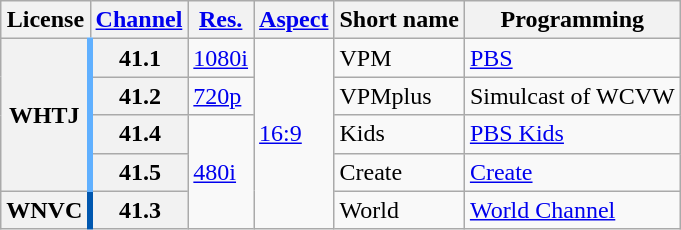<table class="wikitable">
<tr>
<th scope = "col">License</th>
<th scope = "col"><a href='#'>Channel</a></th>
<th scope = "col"><a href='#'>Res.</a></th>
<th scope = "col"><a href='#'>Aspect</a></th>
<th scope = "col">Short name</th>
<th scope = "col">Programming</th>
</tr>
<tr>
<th rowspan = "4" style="border-right: 4px solid #60B0FF;">WHTJ</th>
<th scope = "row">41.1</th>
<td rowspan=1><a href='#'>1080i</a></td>
<td rowspan=5><a href='#'>16:9</a></td>
<td>VPM</td>
<td><a href='#'>PBS</a></td>
</tr>
<tr>
<th scope = "row">41.2</th>
<td rowspan=1><a href='#'>720p</a></td>
<td>VPMplus</td>
<td>Simulcast of WCVW</td>
</tr>
<tr>
<th scope = "row">41.4</th>
<td rowspan=3><a href='#'>480i</a></td>
<td>Kids</td>
<td><a href='#'>PBS Kids</a></td>
</tr>
<tr>
<th scope = "row">41.5</th>
<td>Create</td>
<td><a href='#'>Create</a></td>
</tr>
<tr>
<th rowspan = "row" scope = "row" style="border-right: 4px solid #0057AF;">WNVC</th>
<th scope = "row">41.3</th>
<td>World</td>
<td><a href='#'>World Channel</a></td>
</tr>
</table>
